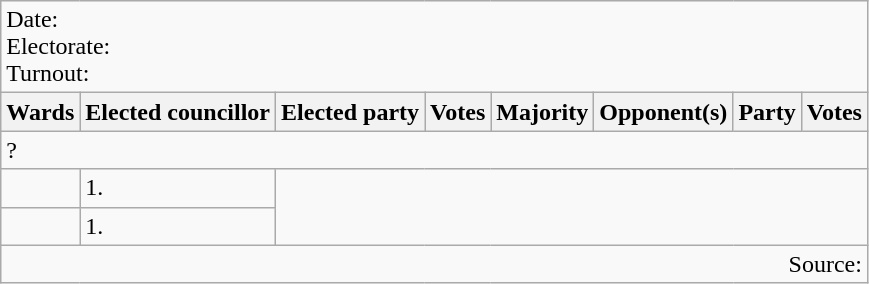<table class=wikitable>
<tr>
<td colspan=8>Date: <br>Electorate: <br>Turnout:</td>
</tr>
<tr>
<th>Wards</th>
<th>Elected councillor</th>
<th>Elected party</th>
<th>Votes</th>
<th>Majority</th>
<th>Opponent(s)</th>
<th>Party</th>
<th>Votes</th>
</tr>
<tr>
<td colspan=8>?</td>
</tr>
<tr>
<td></td>
<td>1.</td>
</tr>
<tr>
<td></td>
<td>1.</td>
</tr>
<tr>
<td colspan=8 align=right>Source:</td>
</tr>
</table>
